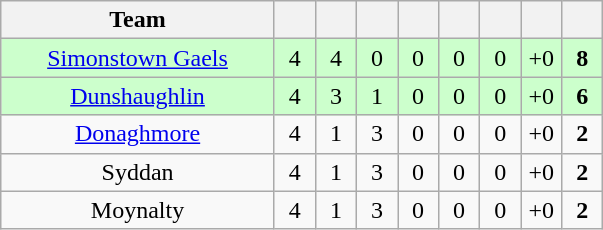<table class="wikitable" style="text-align:center">
<tr>
<th width="175">Team</th>
<th width="20"></th>
<th width="20"></th>
<th width="20"></th>
<th width="20"></th>
<th width="20"></th>
<th width="20"></th>
<th width="20"></th>
<th width="20"></th>
</tr>
<tr style="background:#cfc;">
<td><a href='#'>Simonstown Gaels</a></td>
<td>4</td>
<td>4</td>
<td>0</td>
<td>0</td>
<td>0</td>
<td>0</td>
<td>+0</td>
<td><strong>8</strong></td>
</tr>
<tr style="background:#cfc;">
<td><a href='#'>Dunshaughlin</a></td>
<td>4</td>
<td>3</td>
<td>1</td>
<td>0</td>
<td>0</td>
<td>0</td>
<td>+0</td>
<td><strong>6</strong></td>
</tr>
<tr>
<td><a href='#'>Donaghmore</a></td>
<td>4</td>
<td>1</td>
<td>3</td>
<td>0</td>
<td>0</td>
<td>0</td>
<td>+0</td>
<td><strong>2</strong></td>
</tr>
<tr>
<td>Syddan</td>
<td>4</td>
<td>1</td>
<td>3</td>
<td>0</td>
<td>0</td>
<td>0</td>
<td>+0</td>
<td><strong>2</strong></td>
</tr>
<tr>
<td>Moynalty</td>
<td>4</td>
<td>1</td>
<td>3</td>
<td>0</td>
<td>0</td>
<td>0</td>
<td>+0</td>
<td><strong>2</strong></td>
</tr>
</table>
